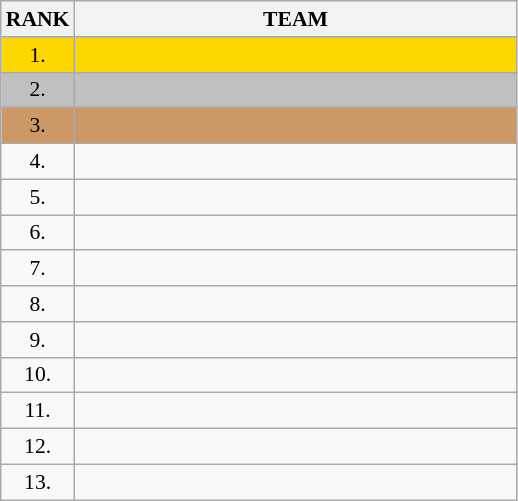<table class="wikitable" style="border-collapse: collapse; font-size: 90%;">
<tr>
<th>RANK</th>
<th align="center" style="width: 20em">TEAM</th>
</tr>
<tr bgcolor=gold>
<td align="center">1.</td>
<td></td>
</tr>
<tr bgcolor=silver>
<td align="center">2.</td>
<td></td>
</tr>
<tr bgcolor=#cc9966>
<td align="center">3.</td>
<td></td>
</tr>
<tr>
<td align="center">4.</td>
<td></td>
</tr>
<tr>
<td align="center">5.</td>
<td></td>
</tr>
<tr>
<td align="center">6.</td>
<td></td>
</tr>
<tr>
<td align="center">7.</td>
<td></td>
</tr>
<tr>
<td align="center">8.</td>
<td></td>
</tr>
<tr>
<td align="center">9.</td>
<td></td>
</tr>
<tr>
<td align="center">10.</td>
<td></td>
</tr>
<tr>
<td align="center">11.</td>
<td></td>
</tr>
<tr>
<td align="center">12.</td>
<td></td>
</tr>
<tr>
<td align="center">13.</td>
<td></td>
</tr>
</table>
